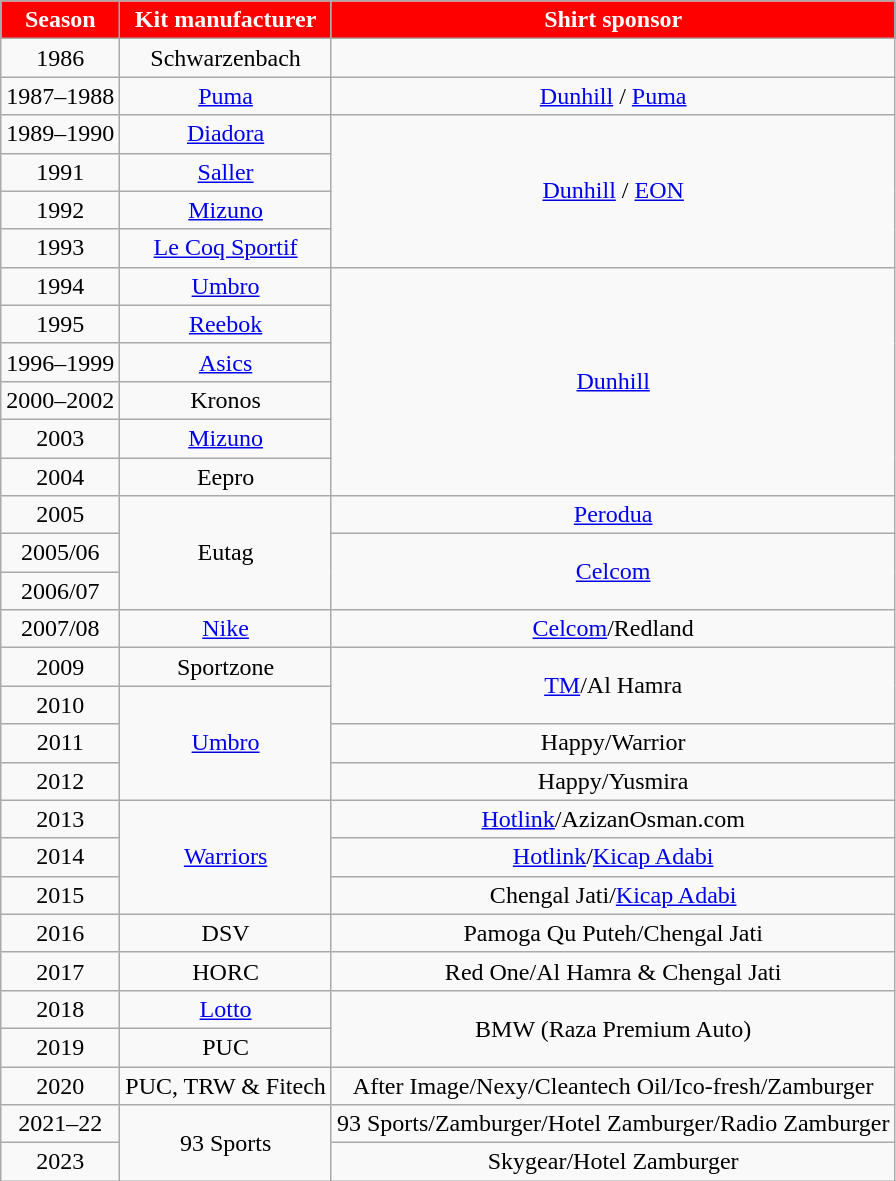<table class="wikitable" style="text-align:center;margin-left:1em;float">
<tr>
<th style="background:red; color:White;">Season</th>
<th style="background:red; color:White;">Kit manufacturer</th>
<th style="background:red; color:White;">Shirt sponsor</th>
</tr>
<tr>
<td>1986</td>
<td>Schwarzenbach</td>
<td></td>
</tr>
<tr>
<td>1987–1988</td>
<td><a href='#'>Puma</a></td>
<td><a href='#'>Dunhill</a> / <a href='#'>Puma</a></td>
</tr>
<tr>
<td>1989–1990</td>
<td><a href='#'>Diadora</a></td>
<td rowspan="4"><a href='#'>Dunhill</a> / <a href='#'>EON</a></td>
</tr>
<tr>
<td>1991</td>
<td><a href='#'>Saller</a></td>
</tr>
<tr>
<td>1992</td>
<td><a href='#'>Mizuno</a></td>
</tr>
<tr>
<td>1993</td>
<td><a href='#'>Le Coq Sportif</a></td>
</tr>
<tr>
<td>1994</td>
<td><a href='#'>Umbro</a></td>
<td rowspan="6"><a href='#'>Dunhill</a></td>
</tr>
<tr>
<td>1995</td>
<td><a href='#'>Reebok</a></td>
</tr>
<tr>
<td>1996–1999</td>
<td><a href='#'>Asics</a></td>
</tr>
<tr>
<td>2000–2002</td>
<td>Kronos</td>
</tr>
<tr>
<td>2003</td>
<td><a href='#'>Mizuno</a></td>
</tr>
<tr>
<td>2004</td>
<td>Eepro</td>
</tr>
<tr>
<td>2005</td>
<td rowspan="3">Eutag</td>
<td><a href='#'>Perodua</a></td>
</tr>
<tr>
<td>2005/06</td>
<td rowspan="2"><a href='#'>Celcom</a></td>
</tr>
<tr>
<td>2006/07</td>
</tr>
<tr>
<td>2007/08</td>
<td><a href='#'>Nike</a></td>
<td><a href='#'>Celcom</a>/Redland</td>
</tr>
<tr>
<td>2009</td>
<td>Sportzone</td>
<td rowspan="2"><a href='#'>TM</a>/Al Hamra</td>
</tr>
<tr>
<td>2010</td>
<td rowspan="3"><a href='#'>Umbro</a></td>
</tr>
<tr>
<td>2011</td>
<td>Happy/Warrior</td>
</tr>
<tr>
<td>2012</td>
<td>Happy/Yusmira</td>
</tr>
<tr>
<td>2013</td>
<td rowspan="3"><a href='#'>Warriors</a></td>
<td><a href='#'>Hotlink</a>/AzizanOsman.com</td>
</tr>
<tr>
<td>2014</td>
<td><a href='#'>Hotlink</a>/<a href='#'>Kicap Adabi</a></td>
</tr>
<tr>
<td>2015</td>
<td>Chengal Jati/<a href='#'>Kicap Adabi</a></td>
</tr>
<tr>
<td>2016</td>
<td>DSV</td>
<td>Pamoga Qu Puteh/Chengal Jati</td>
</tr>
<tr>
<td>2017</td>
<td>HORC</td>
<td>Red One/Al Hamra & Chengal Jati</td>
</tr>
<tr>
<td>2018</td>
<td><a href='#'>Lotto</a></td>
<td rowspan="2">BMW (Raza Premium Auto)</td>
</tr>
<tr>
<td>2019</td>
<td>PUC</td>
</tr>
<tr>
<td>2020</td>
<td>PUC, TRW & Fitech</td>
<td>After Image/Nexy/Cleantech Oil/Ico-fresh/Zamburger</td>
</tr>
<tr>
<td>2021–22</td>
<td rowspan="2">93 Sports</td>
<td>93 Sports/Zamburger/Hotel Zamburger/Radio Zamburger</td>
</tr>
<tr>
<td>2023</td>
<td>Skygear/Hotel Zamburger</td>
</tr>
</table>
